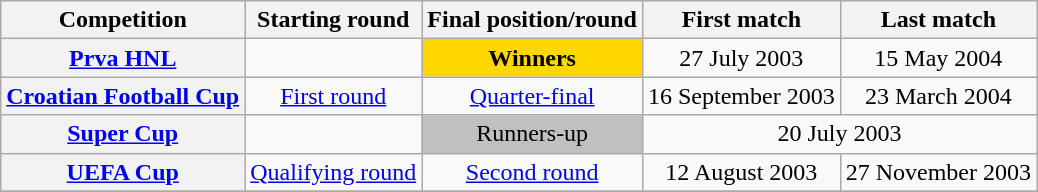<table class="wikitable plainrowheaders" style="text-align:center;">
<tr>
<th scope=col>Competition</th>
<th scope=col>Starting round</th>
<th scope=col>Final position/round</th>
<th scope=col>First match</th>
<th scope=col>Last match</th>
</tr>
<tr>
<th scope=row align=left><a href='#'>Prva HNL</a></th>
<td></td>
<td style="background: gold"><strong>Winners</strong></td>
<td>27 July 2003</td>
<td>15 May 2004</td>
</tr>
<tr>
<th scope=row align=left><a href='#'>Croatian Football Cup</a></th>
<td><a href='#'>First round</a></td>
<td><a href='#'>Quarter-final</a></td>
<td>16 September 2003</td>
<td>23 March 2004</td>
</tr>
<tr>
<th scope=row align=left><a href='#'>Super Cup</a></th>
<td></td>
<td style="background: silver">Runners-up</td>
<td colspan="2">20 July 2003</td>
</tr>
<tr>
<th scope=row align=left><a href='#'>UEFA Cup</a></th>
<td><a href='#'>Qualifying round</a></td>
<td><a href='#'>Second round</a></td>
<td>12 August 2003</td>
<td>27 November 2003</td>
</tr>
<tr>
</tr>
</table>
